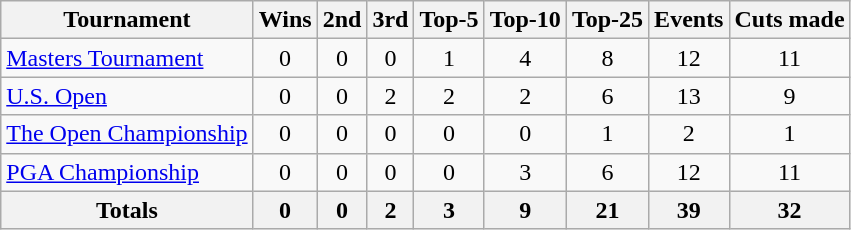<table class=wikitable style=text-align:center>
<tr>
<th>Tournament</th>
<th>Wins</th>
<th>2nd</th>
<th>3rd</th>
<th>Top-5</th>
<th>Top-10</th>
<th>Top-25</th>
<th>Events</th>
<th>Cuts made</th>
</tr>
<tr>
<td align=left><a href='#'>Masters Tournament</a></td>
<td>0</td>
<td>0</td>
<td>0</td>
<td>1</td>
<td>4</td>
<td>8</td>
<td>12</td>
<td>11</td>
</tr>
<tr>
<td align=left><a href='#'>U.S. Open</a></td>
<td>0</td>
<td>0</td>
<td>2</td>
<td>2</td>
<td>2</td>
<td>6</td>
<td>13</td>
<td>9</td>
</tr>
<tr>
<td align=left><a href='#'>The Open Championship</a></td>
<td>0</td>
<td>0</td>
<td>0</td>
<td>0</td>
<td>0</td>
<td>1</td>
<td>2</td>
<td>1</td>
</tr>
<tr>
<td align=left><a href='#'>PGA Championship</a></td>
<td>0</td>
<td>0</td>
<td>0</td>
<td>0</td>
<td>3</td>
<td>6</td>
<td>12</td>
<td>11</td>
</tr>
<tr>
<th>Totals</th>
<th>0</th>
<th>0</th>
<th>2</th>
<th>3</th>
<th>9</th>
<th>21</th>
<th>39</th>
<th>32</th>
</tr>
</table>
